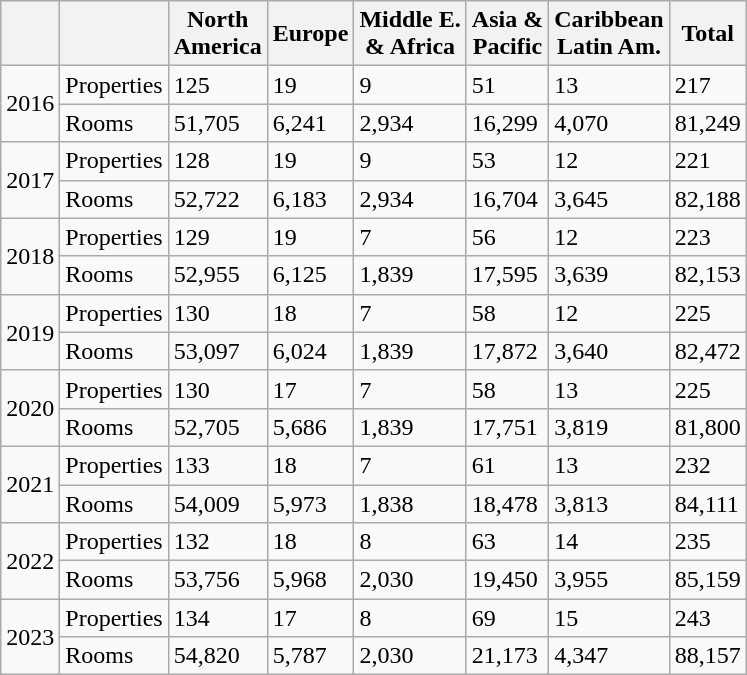<table class="wikitable">
<tr>
<th class="unsortable"></th>
<th></th>
<th>North<br>America</th>
<th>Europe</th>
<th>Middle E.<br>& Africa</th>
<th>Asia &<br>Pacific</th>
<th>Caribbean<br>Latin Am.</th>
<th>Total</th>
</tr>
<tr>
<td rowspan=2>2016</td>
<td>Properties</td>
<td>125</td>
<td>19</td>
<td>9</td>
<td>51</td>
<td>13</td>
<td>217</td>
</tr>
<tr>
<td>Rooms</td>
<td>51,705</td>
<td>6,241</td>
<td>2,934</td>
<td>16,299</td>
<td>4,070</td>
<td>81,249</td>
</tr>
<tr>
<td rowspan=2>2017</td>
<td>Properties</td>
<td>128</td>
<td>19</td>
<td>9</td>
<td>53</td>
<td>12</td>
<td>221</td>
</tr>
<tr>
<td>Rooms</td>
<td>52,722</td>
<td>6,183</td>
<td>2,934</td>
<td>16,704</td>
<td>3,645</td>
<td>82,188</td>
</tr>
<tr>
<td rowspan=2>2018</td>
<td>Properties</td>
<td>129</td>
<td>19</td>
<td>7</td>
<td>56</td>
<td>12</td>
<td>223</td>
</tr>
<tr>
<td>Rooms</td>
<td>52,955</td>
<td>6,125</td>
<td>1,839</td>
<td>17,595</td>
<td>3,639</td>
<td>82,153</td>
</tr>
<tr>
<td rowspan=2>2019</td>
<td>Properties</td>
<td>130</td>
<td>18</td>
<td>7</td>
<td>58</td>
<td>12</td>
<td>225</td>
</tr>
<tr>
<td>Rooms</td>
<td>53,097</td>
<td>6,024</td>
<td>1,839</td>
<td>17,872</td>
<td>3,640</td>
<td>82,472</td>
</tr>
<tr>
<td rowspan=2>2020</td>
<td>Properties</td>
<td>130</td>
<td>17</td>
<td>7</td>
<td>58</td>
<td>13</td>
<td>225</td>
</tr>
<tr>
<td>Rooms</td>
<td>52,705</td>
<td>5,686</td>
<td>1,839</td>
<td>17,751</td>
<td>3,819</td>
<td>81,800</td>
</tr>
<tr>
<td rowspan=2>2021</td>
<td>Properties</td>
<td>133</td>
<td>18</td>
<td>7</td>
<td>61</td>
<td>13</td>
<td>232</td>
</tr>
<tr>
<td>Rooms</td>
<td>54,009</td>
<td>5,973</td>
<td>1,838</td>
<td>18,478</td>
<td>3,813</td>
<td>84,111</td>
</tr>
<tr>
<td rowspan=2>2022</td>
<td>Properties</td>
<td>132</td>
<td>18</td>
<td>8</td>
<td>63</td>
<td>14</td>
<td>235</td>
</tr>
<tr>
<td>Rooms</td>
<td>53,756</td>
<td>5,968</td>
<td>2,030</td>
<td>19,450</td>
<td>3,955</td>
<td>85,159</td>
</tr>
<tr>
<td rowspan=2>2023</td>
<td>Properties</td>
<td>134</td>
<td>17</td>
<td>8</td>
<td>69</td>
<td>15</td>
<td>243</td>
</tr>
<tr>
<td>Rooms</td>
<td>54,820</td>
<td>5,787</td>
<td>2,030</td>
<td>21,173</td>
<td>4,347</td>
<td>88,157</td>
</tr>
</table>
